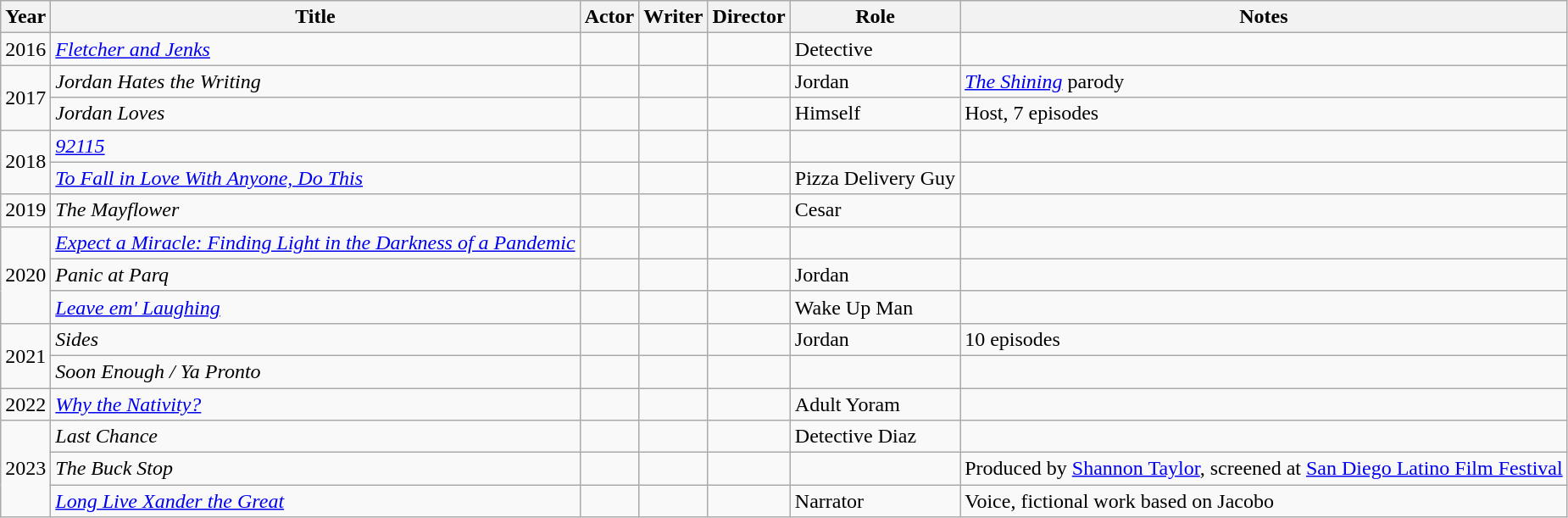<table class="wikitable">
<tr>
<th>Year</th>
<th>Title</th>
<th>Actor</th>
<th>Writer</th>
<th>Director</th>
<th>Role</th>
<th>Notes</th>
</tr>
<tr>
<td>2016</td>
<td><em><a href='#'>Fletcher and Jenks</a></em></td>
<td></td>
<td></td>
<td></td>
<td>Detective</td>
<td></td>
</tr>
<tr>
<td rowspan="2">2017</td>
<td><em>Jordan Hates the Writing</em></td>
<td></td>
<td></td>
<td></td>
<td>Jordan</td>
<td><a href='#'><em>The Shining</em></a> parody</td>
</tr>
<tr>
<td><em>Jordan Loves</em></td>
<td></td>
<td></td>
<td></td>
<td>Himself</td>
<td>Host, 7 episodes</td>
</tr>
<tr>
<td rowspan="2">2018</td>
<td><em><a href='#'>92115</a></em></td>
<td></td>
<td></td>
<td></td>
<td></td>
<td></td>
</tr>
<tr>
<td><em><a href='#'>To Fall in Love With Anyone, Do This</a></em></td>
<td></td>
<td></td>
<td></td>
<td>Pizza Delivery Guy</td>
<td></td>
</tr>
<tr>
<td>2019</td>
<td><em>The Mayflower</em></td>
<td></td>
<td></td>
<td></td>
<td>Cesar</td>
<td></td>
</tr>
<tr>
<td rowspan="3">2020</td>
<td><em><a href='#'>Expect a Miracle: Finding Light in the Darkness of a Pandemic</a></em></td>
<td></td>
<td></td>
<td></td>
<td></td>
<td></td>
</tr>
<tr>
<td><em>Panic at Parq</em></td>
<td></td>
<td></td>
<td></td>
<td>Jordan</td>
<td></td>
</tr>
<tr>
<td><a href='#'><em>Leave em' Laughing</em></a></td>
<td></td>
<td></td>
<td></td>
<td>Wake Up Man</td>
<td></td>
</tr>
<tr>
<td rowspan="2">2021</td>
<td><em>Sides</em></td>
<td></td>
<td></td>
<td></td>
<td>Jordan</td>
<td>10 episodes</td>
</tr>
<tr>
<td><em>Soon Enough / Ya Pronto</em></td>
<td></td>
<td></td>
<td></td>
<td></td>
<td></td>
</tr>
<tr>
<td>2022</td>
<td><em><a href='#'>Why the Nativity?</a></em></td>
<td></td>
<td></td>
<td></td>
<td>Adult Yoram</td>
<td></td>
</tr>
<tr>
<td rowspan="3">2023</td>
<td><em>Last Chance</em></td>
<td></td>
<td></td>
<td></td>
<td>Detective Diaz</td>
<td></td>
</tr>
<tr>
<td><em>The Buck Stop</em></td>
<td></td>
<td></td>
<td></td>
<td></td>
<td>Produced by <a href='#'>Shannon Taylor</a>, screened at <a href='#'>San Diego Latino Film Festival</a></td>
</tr>
<tr>
<td><em><a href='#'>Long Live Xander the Great</a></em></td>
<td></td>
<td></td>
<td></td>
<td>Narrator</td>
<td>Voice, fictional work based on Jacobo</td>
</tr>
</table>
